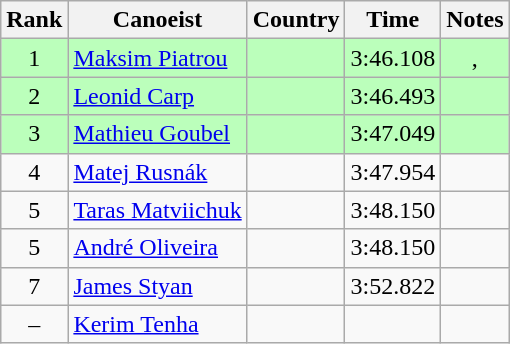<table class="wikitable" style="text-align:center">
<tr>
<th>Rank</th>
<th>Canoeist</th>
<th>Country</th>
<th>Time</th>
<th>Notes</th>
</tr>
<tr bgcolor=bbffbb>
<td>1</td>
<td align="left"><a href='#'>Maksim Piatrou</a></td>
<td align="left"></td>
<td>3:46.108</td>
<td>, <strong></strong></td>
</tr>
<tr bgcolor=bbffbb>
<td>2</td>
<td align="left"><a href='#'>Leonid Carp</a></td>
<td align="left"></td>
<td>3:46.493</td>
<td></td>
</tr>
<tr bgcolor=bbffbb>
<td>3</td>
<td align="left"><a href='#'>Mathieu Goubel</a></td>
<td align="left"></td>
<td>3:47.049</td>
<td></td>
</tr>
<tr>
<td>4</td>
<td align="left"><a href='#'>Matej Rusnák</a></td>
<td align="left"></td>
<td>3:47.954</td>
<td></td>
</tr>
<tr>
<td>5</td>
<td align="left"><a href='#'>Taras Matviichuk</a></td>
<td align="left"></td>
<td>3:48.150</td>
<td></td>
</tr>
<tr>
<td>5</td>
<td align="left"><a href='#'>André Oliveira</a></td>
<td align="left"></td>
<td>3:48.150</td>
<td></td>
</tr>
<tr>
<td>7</td>
<td align="left"><a href='#'>James Styan</a></td>
<td align="left"></td>
<td>3:52.822</td>
<td></td>
</tr>
<tr>
<td>–</td>
<td align="left"><a href='#'>Kerim Tenha</a></td>
<td align="left"></td>
<td></td>
<td></td>
</tr>
</table>
